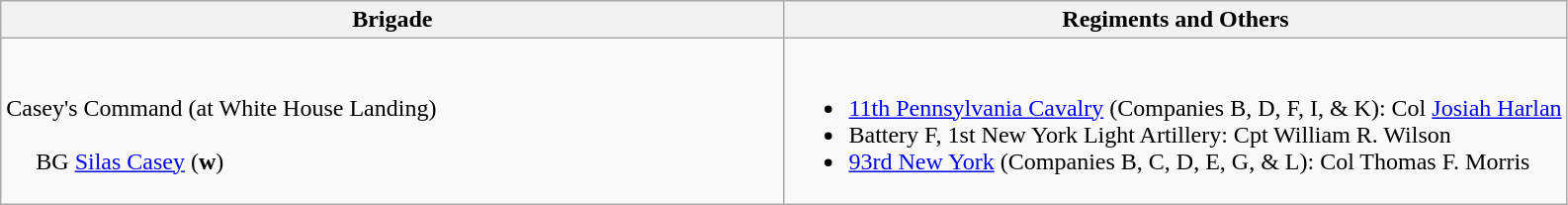<table class="wikitable">
<tr>
<th width=50%>Brigade</th>
<th>Regiments and Others</th>
</tr>
<tr>
<td rowspan=1><br>Casey's Command (at White House Landing)<br><br>    
BG <a href='#'>Silas Casey</a> (<strong>w</strong>)</td>
<td><br><ul><li><a href='#'>11th Pennsylvania Cavalry</a> (Companies B, D, F, I, & K): Col <a href='#'>Josiah Harlan</a></li><li>Battery F, 1st New York Light Artillery: Cpt William R. Wilson</li><li><a href='#'>93rd New York</a> (Companies B, C, D, E, G, & L): Col Thomas F. Morris</li></ul></td>
</tr>
</table>
